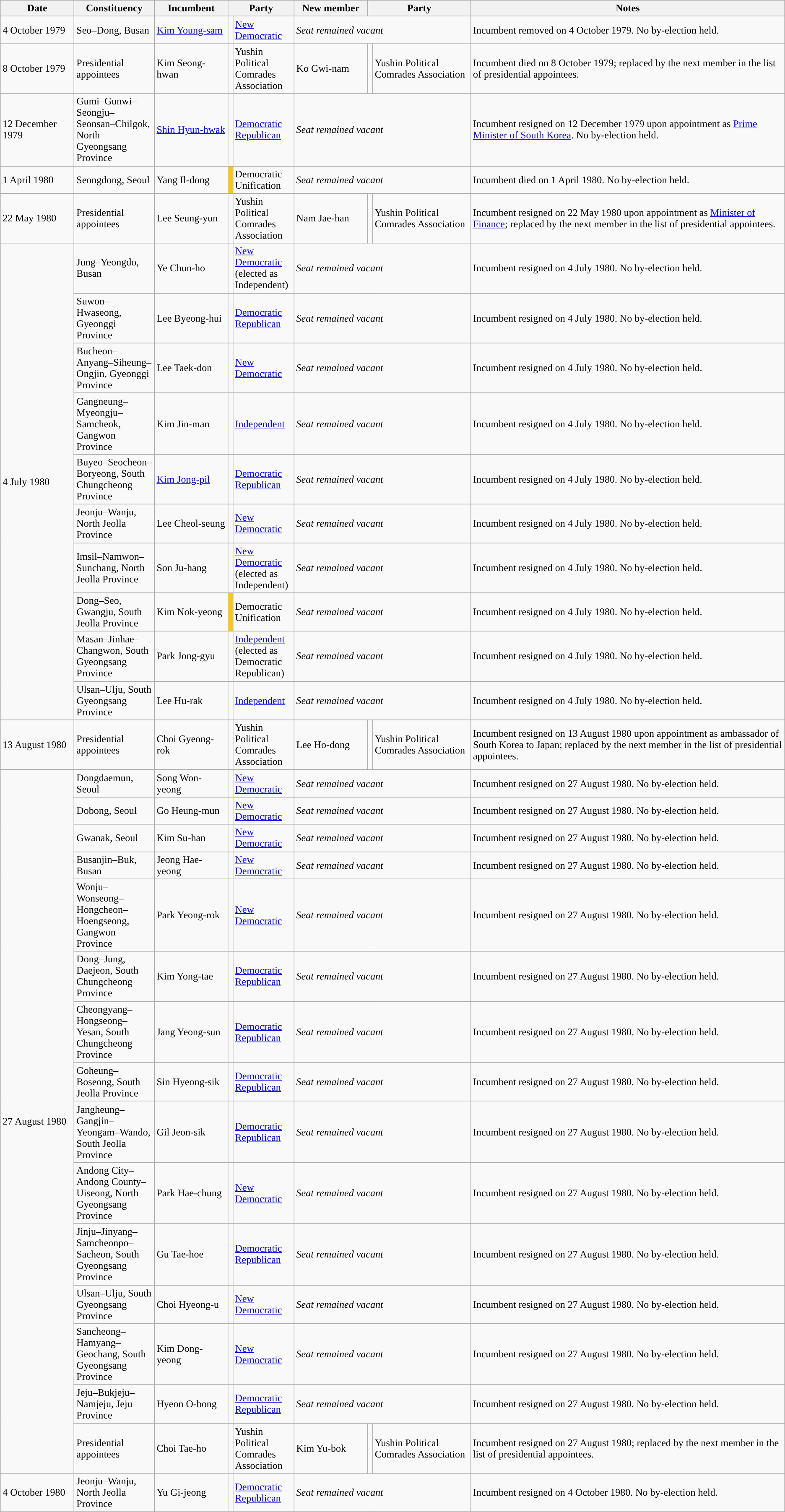<table class="wikitable sortable plainrowheaders">
<tr>
<th width="110px">Date</th>
<th width="120px">Constituency</th>
<th width="110px">Incumbent</th>
<th colspan="2">Party</th>
<th width="110px">New member</th>
<th colspan="2">Party</th>
<th class="unsortable">Notes</th>
</tr>
<tr>
<td>4 October 1979</td>
<td>Seo–Dong, Busan</td>
<td><a href='#'>Kim Young-sam</a></td>
<td></td>
<td width="90px"><a href='#'>New Democratic</a></td>
<td colspan="3"><em>Seat remained vacant</em></td>
<td>Incumbent removed on 4 October 1979. No by-election held.</td>
</tr>
<tr>
<td>8 October 1979</td>
<td>Presidential appointees</td>
<td>Kim Seong-hwan</td>
<td></td>
<td>Yushin Political Comrades Association</td>
<td>Ko Gwi-nam</td>
<td></td>
<td>Yushin Political Comrades Association</td>
<td>Incumbent died on 8 October 1979; replaced by the next member in the list of presidential appointees.</td>
</tr>
<tr>
<td>12 December 1979</td>
<td>Gumi–Gunwi–Seongju–Seonsan–Chilgok, North Gyeongsang Province</td>
<td><a href='#'>Shin Hyun-hwak</a></td>
<td></td>
<td><a href='#'>Democratic Republican</a></td>
<td colspan="3"><em>Seat remained vacant</em></td>
<td>Incumbent resigned on 12 December 1979 upon appointment as <a href='#'>Prime Minister of South Korea</a>. No by-election held.</td>
</tr>
<tr>
<td>1 April 1980</td>
<td>Seongdong, Seoul</td>
<td>Yang Il-dong</td>
<td bgcolor=#FAC813></td>
<td>Democratic Unification</td>
<td colspan="3"><em>Seat remained vacant</em></td>
<td>Incumbent died on 1 April 1980. No by-election held.</td>
</tr>
<tr>
<td>22 May 1980</td>
<td>Presidential appointees</td>
<td>Lee Seung-yun</td>
<td></td>
<td>Yushin Political Comrades Association</td>
<td>Nam Jae-han</td>
<td></td>
<td>Yushin Political Comrades Association</td>
<td>Incumbent resigned on 22 May 1980 upon appointment as <a href='#'>Minister of Finance</a>; replaced by the next member in the list of presidential appointees.</td>
</tr>
<tr>
<td rowspan="10">4 July 1980</td>
<td>Jung–Yeongdo, Busan</td>
<td>Ye Chun-ho</td>
<td></td>
<td><a href='#'>New Democratic</a> (elected as Independent)</td>
<td colspan="3"><em>Seat remained vacant</em></td>
<td>Incumbent resigned on 4 July 1980. No by-election held.</td>
</tr>
<tr>
<td>Suwon–Hwaseong, Gyeonggi Province</td>
<td>Lee Byeong-hui</td>
<td></td>
<td><a href='#'>Democratic Republican</a></td>
<td colspan="3"><em>Seat remained vacant</em></td>
<td>Incumbent resigned on 4 July 1980. No by-election held.</td>
</tr>
<tr>
<td>Bucheon–Anyang–Siheung–Ongjin, Gyeonggi Province</td>
<td>Lee Taek-don</td>
<td></td>
<td><a href='#'>New Democratic</a></td>
<td colspan="3"><em>Seat remained vacant</em></td>
<td>Incumbent resigned on 4 July 1980. No by-election held.</td>
</tr>
<tr>
<td>Gangneung–Myeongju–Samcheok, Gangwon Province</td>
<td>Kim Jin-man</td>
<td></td>
<td><a href='#'>Independent</a></td>
<td colspan="3"><em>Seat remained vacant</em></td>
<td>Incumbent resigned on 4 July 1980. No by-election held.</td>
</tr>
<tr>
<td>Buyeo–Seocheon–Boryeong, South Chungcheong Province</td>
<td><a href='#'>Kim Jong-pil</a></td>
<td></td>
<td><a href='#'>Democratic Republican</a></td>
<td colspan="3"><em>Seat remained vacant</em></td>
<td>Incumbent resigned on 4 July 1980. No by-election held.</td>
</tr>
<tr>
<td>Jeonju–Wanju, North Jeolla Province</td>
<td>Lee Cheol-seung</td>
<td></td>
<td><a href='#'>New Democratic</a></td>
<td colspan="3"><em>Seat remained vacant</em></td>
<td>Incumbent resigned on 4 July 1980. No by-election held.</td>
</tr>
<tr>
<td>Imsil–Namwon–Sunchang, North Jeolla Province</td>
<td>Son Ju-hang</td>
<td></td>
<td><a href='#'>New Democratic</a> (elected as Independent)</td>
<td colspan="3"><em>Seat remained vacant</em></td>
<td>Incumbent resigned on 4 July 1980. No by-election held.</td>
</tr>
<tr>
<td>Dong–Seo, Gwangju, South Jeolla Province</td>
<td>Kim Nok-yeong</td>
<td bgcolor=#FAC813></td>
<td>Democratic Unification</td>
<td colspan="3"><em>Seat remained vacant</em></td>
<td>Incumbent resigned on 4 July 1980. No by-election held.</td>
</tr>
<tr>
<td>Masan–Jinhae–Changwon, South Gyeongsang Province</td>
<td>Park Jong-gyu</td>
<td></td>
<td><a href='#'>Independent</a> (elected as Democratic Republican)</td>
<td colspan="3"><em>Seat remained vacant</em></td>
<td>Incumbent resigned on 4 July 1980. No by-election held.</td>
</tr>
<tr>
<td>Ulsan–Ulju, South Gyeongsang Province</td>
<td>Lee Hu-rak</td>
<td></td>
<td><a href='#'>Independent</a></td>
<td colspan="3"><em>Seat remained vacant</em></td>
<td>Incumbent resigned on 4 July 1980. No by-election held.</td>
</tr>
<tr>
<td>13 August 1980</td>
<td>Presidential appointees</td>
<td>Choi Gyeong-rok</td>
<td></td>
<td>Yushin Political Comrades Association</td>
<td>Lee Ho-dong</td>
<td></td>
<td>Yushin Political Comrades Association</td>
<td>Incumbent resigned on 13 August 1980 upon appointment as ambassador of South Korea to Japan; replaced by the next member in the list of presidential appointees.</td>
</tr>
<tr>
<td rowspan="15">27 August 1980</td>
<td>Dongdaemun, Seoul</td>
<td>Song Won-yeong</td>
<td></td>
<td><a href='#'>New Democratic</a></td>
<td colspan="3"><em>Seat remained vacant</em></td>
<td>Incumbent resigned on 27 August 1980. No by-election held.</td>
</tr>
<tr>
<td>Dobong, Seoul</td>
<td>Go Heung-mun</td>
<td></td>
<td><a href='#'>New Democratic</a></td>
<td colspan="3"><em>Seat remained vacant</em></td>
<td>Incumbent resigned on 27 August 1980. No by-election held.</td>
</tr>
<tr>
<td>Gwanak, Seoul</td>
<td>Kim Su-han</td>
<td></td>
<td><a href='#'>New Democratic</a></td>
<td colspan="3"><em>Seat remained vacant</em></td>
<td>Incumbent resigned on 27 August 1980. No by-election held.</td>
</tr>
<tr>
<td>Busanjin–Buk, Busan</td>
<td>Jeong Hae-yeong</td>
<td></td>
<td><a href='#'>New Democratic</a></td>
<td colspan="3"><em>Seat remained vacant</em></td>
<td>Incumbent resigned on 27 August 1980. No by-election held.</td>
</tr>
<tr>
<td>Wonju–Wonseong–Hongcheon–Hoengseong, Gangwon Province</td>
<td>Park Yeong-rok</td>
<td></td>
<td><a href='#'>New Democratic</a></td>
<td colspan="3"><em>Seat remained vacant</em></td>
<td>Incumbent resigned on 27 August 1980. No by-election held.</td>
</tr>
<tr>
<td>Dong–Jung, Daejeon, South Chungcheong Province</td>
<td>Kim Yong-tae</td>
<td></td>
<td><a href='#'>Democratic Republican</a></td>
<td colspan="3"><em>Seat remained vacant</em></td>
<td>Incumbent resigned on 27 August 1980. No by-election held.</td>
</tr>
<tr>
<td>Cheongyang–Hongseong–Yesan, South Chungcheong Province</td>
<td>Jang Yeong-sun</td>
<td></td>
<td><a href='#'>Democratic Republican</a></td>
<td colspan="3"><em>Seat remained vacant</em></td>
<td>Incumbent resigned on 27 August 1980. No by-election held.</td>
</tr>
<tr>
<td>Goheung–Boseong, South Jeolla Province</td>
<td>Sin Hyeong-sik</td>
<td></td>
<td><a href='#'>Democratic Republican</a></td>
<td colspan="3"><em>Seat remained vacant</em></td>
<td>Incumbent resigned on 27 August 1980. No by-election held.</td>
</tr>
<tr>
<td>Jangheung–Gangjin–Yeongam–Wando, South Jeolla Province</td>
<td>Gil Jeon-sik</td>
<td></td>
<td><a href='#'>Democratic Republican</a></td>
<td colspan="3"><em>Seat remained vacant</em></td>
<td>Incumbent resigned on 27 August 1980. No by-election held.</td>
</tr>
<tr>
<td>Andong City–Andong County–Uiseong, North Gyeongsang Province</td>
<td>Park Hae-chung</td>
<td></td>
<td><a href='#'>New Democratic</a></td>
<td colspan="3"><em>Seat remained vacant</em></td>
<td>Incumbent resigned on 27 August 1980. No by-election held.</td>
</tr>
<tr>
<td>Jinju–Jinyang–Samcheonpo–Sacheon, South Gyeongsang Province</td>
<td>Gu Tae-hoe</td>
<td></td>
<td><a href='#'>Democratic Republican</a></td>
<td colspan="3"><em>Seat remained vacant</em></td>
<td>Incumbent resigned on 27 August 1980. No by-election held.</td>
</tr>
<tr>
<td>Ulsan–Ulju, South Gyeongsang Province</td>
<td>Choi Hyeong-u</td>
<td></td>
<td><a href='#'>New Democratic</a></td>
<td colspan="3"><em>Seat remained vacant</em></td>
<td>Incumbent resigned on 27 August 1980. No by-election held.</td>
</tr>
<tr>
<td>Sancheong–Hamyang–Geochang, South Gyeongsang Province</td>
<td>Kim Dong-yeong</td>
<td></td>
<td><a href='#'>New Democratic</a></td>
<td colspan="3"><em>Seat remained vacant</em></td>
<td>Incumbent resigned on 27 August 1980. No by-election held.</td>
</tr>
<tr>
<td>Jeju–Bukjeju–Namjeju, Jeju Province</td>
<td>Hyeon O-bong</td>
<td></td>
<td><a href='#'>Democratic Republican</a></td>
<td colspan="3"><em>Seat remained vacant</em></td>
<td>Incumbent resigned on 27 August 1980. No by-election held.</td>
</tr>
<tr>
<td>Presidential appointees</td>
<td>Choi Tae-ho</td>
<td></td>
<td>Yushin Political Comrades Association</td>
<td>Kim Yu-bok</td>
<td></td>
<td>Yushin Political Comrades Association</td>
<td>Incumbent resigned on 27 August 1980; replaced by the next member in the list of presidential appointees.</td>
</tr>
<tr>
<td>4 October 1980</td>
<td>Jeonju–Wanju, North Jeolla Province</td>
<td>Yu Gi-jeong</td>
<td></td>
<td><a href='#'>Democratic Republican</a></td>
<td colspan="3"><em>Seat remained vacant</em></td>
<td>Incumbent resigned on 4 October 1980. No by-election held.</td>
</tr>
</table>
